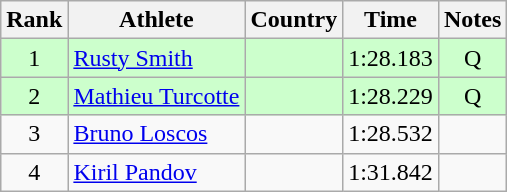<table class="wikitable sortable" style="text-align:center">
<tr>
<th>Rank</th>
<th>Athlete</th>
<th>Country</th>
<th>Time</th>
<th>Notes</th>
</tr>
<tr bgcolor=ccffcc>
<td>1</td>
<td align=left><a href='#'>Rusty Smith</a></td>
<td align=left></td>
<td>1:28.183</td>
<td>Q </td>
</tr>
<tr bgcolor=ccffcc>
<td>2</td>
<td align=left><a href='#'>Mathieu Turcotte</a></td>
<td align=left></td>
<td>1:28.229</td>
<td>Q</td>
</tr>
<tr>
<td>3</td>
<td align=left><a href='#'>Bruno Loscos</a></td>
<td align=left></td>
<td>1:28.532</td>
<td></td>
</tr>
<tr>
<td>4</td>
<td align=left><a href='#'>Kiril Pandov</a></td>
<td align=left></td>
<td>1:31.842</td>
<td></td>
</tr>
</table>
